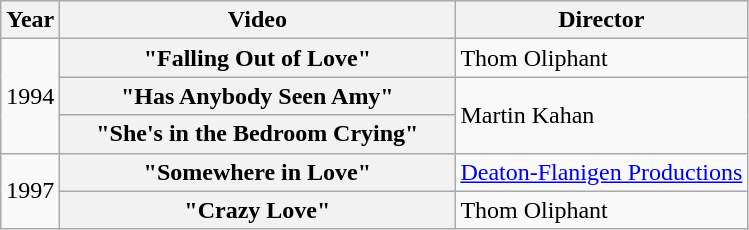<table class="wikitable plainrowheaders">
<tr>
<th>Year</th>
<th style="width:16em;">Video</th>
<th>Director</th>
</tr>
<tr>
<td rowspan="3">1994</td>
<th scope="row">"Falling Out of Love"</th>
<td>Thom Oliphant</td>
</tr>
<tr>
<th scope="row">"Has Anybody Seen Amy"</th>
<td rowspan="2">Martin Kahan</td>
</tr>
<tr>
<th scope="row">"She's in the Bedroom Crying"</th>
</tr>
<tr>
<td rowspan="2">1997</td>
<th scope="row">"Somewhere in Love"</th>
<td><a href='#'>Deaton-Flanigen Productions</a></td>
</tr>
<tr>
<th scope="row">"Crazy Love"</th>
<td>Thom Oliphant</td>
</tr>
</table>
